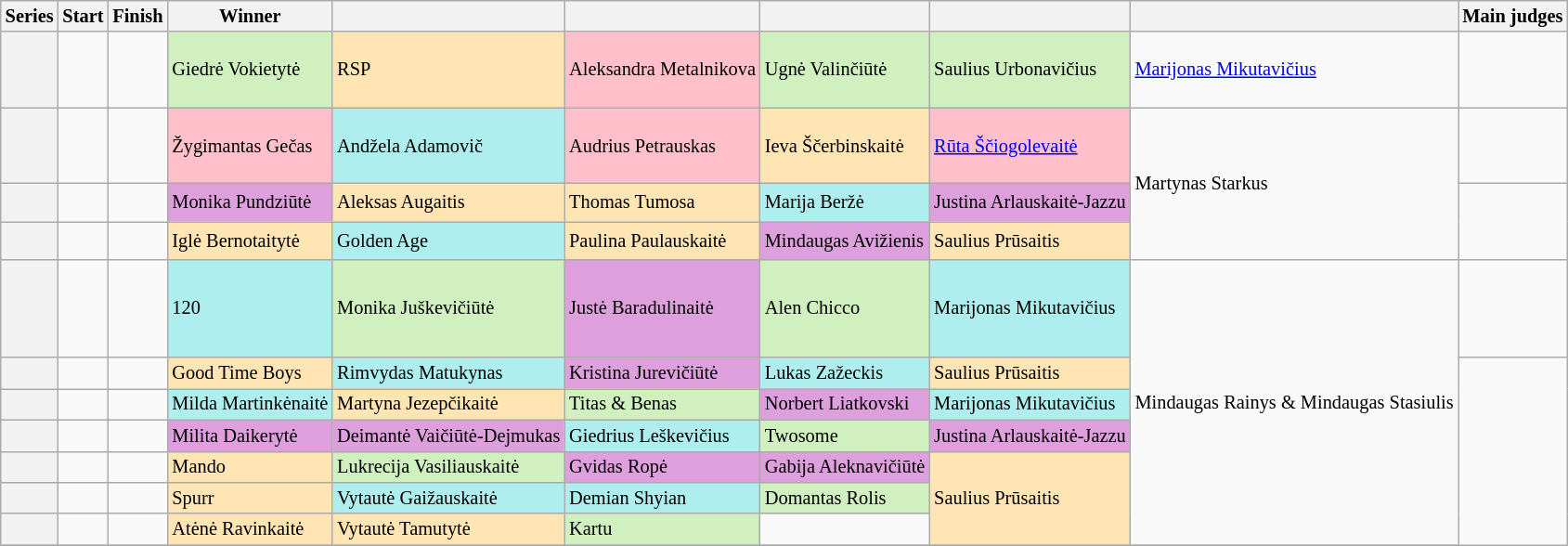<table class="wikitable" style="font-size:85%;">
<tr>
<th scope="col">Series</th>
<th scope="col">Start</th>
<th scope="col">Finish</th>
<th scope="col">Winner</th>
<th scope="col"></th>
<th scope="col"></th>
<th scope="col"></th>
<th scope="col"></th>
<th scope="col"></th>
<th scope="col">Main judges</th>
</tr>
<tr>
<th scope="row"></th>
<td></td>
<td></td>
<td bgcolor="d0f0c0">Giedrė Vokietytė</td>
<td bgcolor="ffe5b4">RSP</td>
<td bgcolor="pink">Aleksandra Metalnikova</td>
<td bgcolor="d0f0c0">Ugnė Valinčiūtė</td>
<td bgcolor="d0f0c0">Saulius Urbonavičius</td>
<td rowspan="1"><a href='#'>Marijonas Mikutavičius</a></td>
<td rowspan="1"><br><br><br></td>
</tr>
<tr>
<th scope="row"></th>
<td></td>
<td></td>
<td bgcolor="pink">Žygimantas Gečas</td>
<td bgcolor="afeeee">Andžela Adamovič</td>
<td bgcolor="pink">Audrius Petrauskas</td>
<td bgcolor="ffe5b4">Ieva Ščerbinskaitė</td>
<td bgcolor="pink"><a href='#'>Rūta Ščiogolevaitė</a></td>
<td rowspan="3">Martynas Starkus</td>
<td rowspan="1"><br><br><br></td>
</tr>
<tr>
<th scope="row"></th>
<td></td>
<td></td>
<td bgcolor="dda0dd">Monika Pundziūtė</td>
<td bgcolor="ffe5b4">Aleksas Augaitis</td>
<td bgcolor="ffe5b4">Thomas Tumosa</td>
<td bgcolor="afeeee">Marija Beržė</td>
<td bgcolor="dda0dd">Justina Arlauskaitė-Jazzu</td>
<td rowspan="2"><br><br><br></td>
</tr>
<tr>
<th scope="row"></th>
<td></td>
<td></td>
<td bgcolor="ffe5b4">Iglė Bernotaitytė</td>
<td bgcolor="afeeee">Golden Age</td>
<td bgcolor="ffe5b4">Paulina Paulauskaitė</td>
<td bgcolor="dda0dd">Mindaugas Avižienis</td>
<td bgcolor="ffe5b4">Saulius Prūsaitis</td>
</tr>
<tr>
<th scope="row"></th>
<td></td>
<td></td>
<td bgcolor="afeeee">120</td>
<td bgcolor="d0f0c0">Monika Juškevičiūtė</td>
<td bgcolor="dda0dd">Justė Baradulinaitė</td>
<td bgcolor="d0f0c0">Alen Chicco</td>
<td bgcolor="afeeee">Marijonas Mikutavičius</td>
<td rowspan="7">Mindaugas Rainys & Mindaugas Stasiulis</td>
<td><br><br><br><br></td>
</tr>
<tr>
<th scope="row"></th>
<td></td>
<td></td>
<td bgcolor="ffe5b4">Good Time Boys</td>
<td bgcolor="afeeee">Rimvydas Matukynas</td>
<td bgcolor="dda0dd">Kristina Jurevičiūtė</td>
<td bgcolor="afeeee">Lukas Zažeckis</td>
<td bgcolor="ffe5b4">Saulius Prūsaitis</td>
<td rowspan="7"><br><br><br></td>
</tr>
<tr>
<th scope="row"></th>
<td></td>
<td></td>
<td bgcolor="afeeee">Milda Martinkėnaitė</td>
<td bgcolor="ffe5b4">Martyna Jezepčikaitė</td>
<td bgcolor="d0f0c0">Titas & Benas</td>
<td bgcolor="dda0dd">Norbert Liatkovski</td>
<td bgcolor="afeeee">Marijonas Mikutavičius</td>
</tr>
<tr>
<th scope="row"></th>
<td></td>
<td></td>
<td bgcolor="dda0dd">Milita Daikerytė</td>
<td bgcolor="dda0dd">Deimantė Vaičiūtė-Dejmukas</td>
<td bgcolor="afeeee">Giedrius Leškevičius</td>
<td bgcolor="d0f0c0">Twosome</td>
<td bgcolor="dda0dd">Justina Arlauskaitė-Jazzu</td>
</tr>
<tr>
<th scope="row"></th>
<td></td>
<td></td>
<td bgcolor="ffe5b4">Mando</td>
<td bgcolor="d0f0c0">Lukrecija Vasiliauskaitė</td>
<td bgcolor="dda0dd">Gvidas Ropė</td>
<td bgcolor="dda0dd">Gabija Aleknavičiūtė</td>
<td rowspan="3" bgcolor="ffe5b4">Saulius Prūsaitis</td>
</tr>
<tr>
<th scope="row"></th>
<td></td>
<td></td>
<td bgcolor="ffe5b4">Spurr</td>
<td bgcolor="afeeee">Vytautė Gaižauskaitė</td>
<td bgcolor="afeeee">Demian Shyian</td>
<td bgcolor="d0f0c0">Domantas Rolis</td>
</tr>
<tr>
<th scope="row"></th>
<td></td>
<td></td>
<td bgcolor="ffe5b4">Atėnė Ravinkaitė</td>
<td bgcolor="ffe5b4">Vytautė Tamutytė</td>
<td bgcolor="d0f0c0">Kartu</td>
<td></td>
</tr>
<tr>
</tr>
</table>
